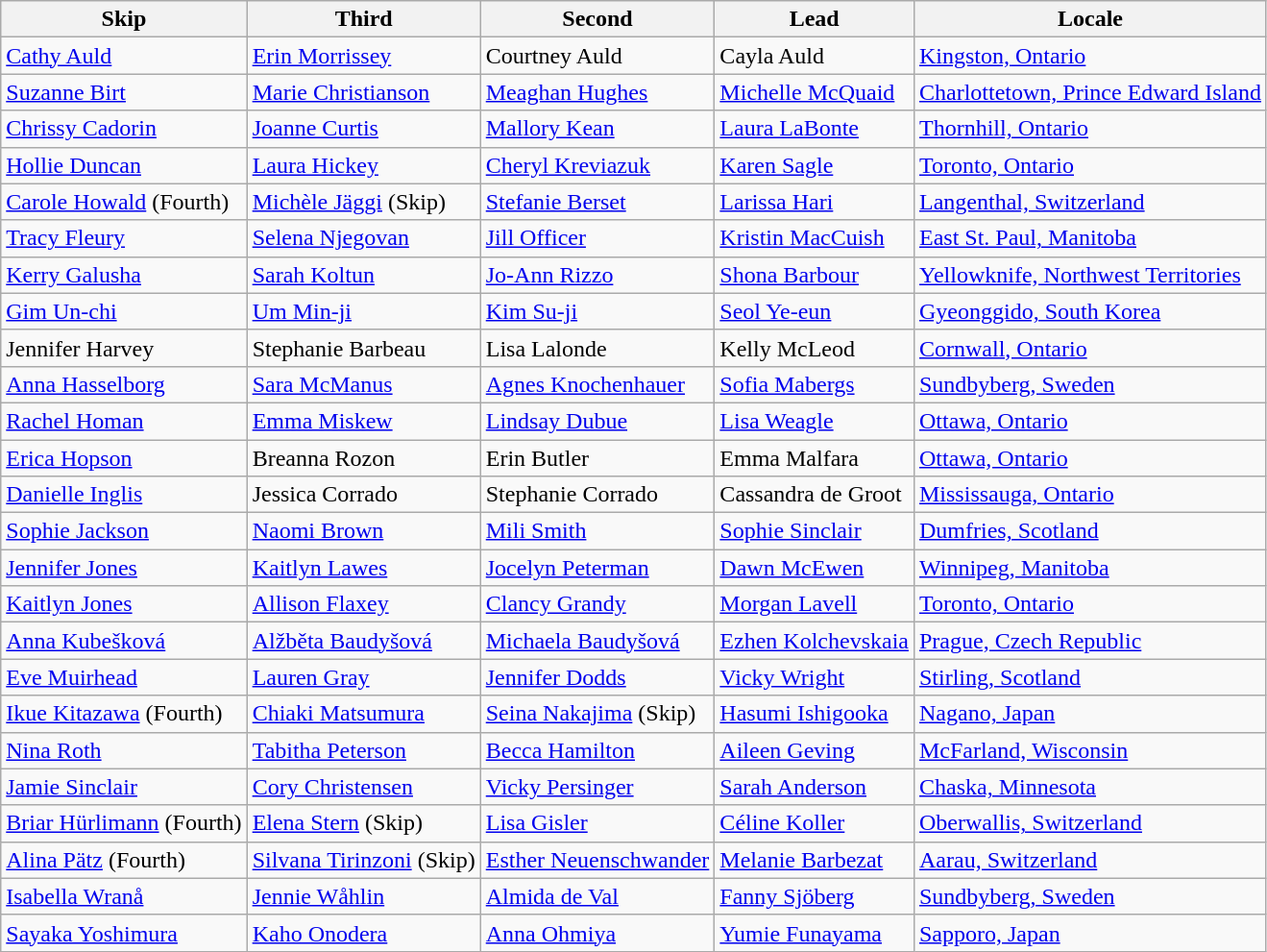<table class=wikitable>
<tr>
<th>Skip</th>
<th>Third</th>
<th>Second</th>
<th>Lead</th>
<th>Locale</th>
</tr>
<tr>
<td><a href='#'>Cathy Auld</a></td>
<td><a href='#'>Erin Morrissey</a></td>
<td>Courtney Auld</td>
<td>Cayla Auld</td>
<td> <a href='#'>Kingston, Ontario</a></td>
</tr>
<tr>
<td><a href='#'>Suzanne Birt</a></td>
<td><a href='#'>Marie Christianson</a></td>
<td><a href='#'>Meaghan Hughes</a></td>
<td><a href='#'>Michelle McQuaid</a></td>
<td> <a href='#'>Charlottetown, Prince Edward Island</a></td>
</tr>
<tr>
<td><a href='#'>Chrissy Cadorin</a></td>
<td><a href='#'>Joanne Curtis</a></td>
<td><a href='#'>Mallory Kean</a></td>
<td><a href='#'>Laura LaBonte</a></td>
<td> <a href='#'>Thornhill, Ontario</a></td>
</tr>
<tr>
<td><a href='#'>Hollie Duncan</a></td>
<td><a href='#'>Laura Hickey</a></td>
<td><a href='#'>Cheryl Kreviazuk</a></td>
<td><a href='#'>Karen Sagle</a></td>
<td> <a href='#'>Toronto, Ontario</a></td>
</tr>
<tr>
<td><a href='#'>Carole Howald</a> (Fourth)</td>
<td><a href='#'>Michèle Jäggi</a> (Skip)</td>
<td><a href='#'>Stefanie Berset</a></td>
<td><a href='#'>Larissa Hari</a></td>
<td> <a href='#'>Langenthal, Switzerland</a></td>
</tr>
<tr>
<td><a href='#'>Tracy Fleury</a></td>
<td><a href='#'>Selena Njegovan</a></td>
<td><a href='#'>Jill Officer</a></td>
<td><a href='#'>Kristin MacCuish</a></td>
<td> <a href='#'>East St. Paul, Manitoba</a></td>
</tr>
<tr>
<td><a href='#'>Kerry Galusha</a></td>
<td><a href='#'>Sarah Koltun</a></td>
<td><a href='#'>Jo-Ann Rizzo</a></td>
<td><a href='#'>Shona Barbour</a></td>
<td> <a href='#'>Yellowknife, Northwest Territories</a></td>
</tr>
<tr>
<td><a href='#'>Gim Un-chi</a></td>
<td><a href='#'>Um Min-ji</a></td>
<td><a href='#'>Kim Su-ji</a></td>
<td><a href='#'>Seol Ye-eun</a></td>
<td> <a href='#'>Gyeonggido, South Korea</a></td>
</tr>
<tr>
<td>Jennifer Harvey</td>
<td>Stephanie Barbeau</td>
<td>Lisa Lalonde</td>
<td>Kelly McLeod</td>
<td> <a href='#'>Cornwall, Ontario</a></td>
</tr>
<tr>
<td><a href='#'>Anna Hasselborg</a></td>
<td><a href='#'>Sara McManus</a></td>
<td><a href='#'>Agnes Knochenhauer</a></td>
<td><a href='#'>Sofia Mabergs</a></td>
<td> <a href='#'>Sundbyberg, Sweden</a></td>
</tr>
<tr>
<td><a href='#'>Rachel Homan</a></td>
<td><a href='#'>Emma Miskew</a></td>
<td><a href='#'>Lindsay Dubue</a></td>
<td><a href='#'>Lisa Weagle</a></td>
<td> <a href='#'>Ottawa, Ontario</a></td>
</tr>
<tr>
<td><a href='#'>Erica Hopson</a></td>
<td>Breanna Rozon</td>
<td>Erin Butler</td>
<td>Emma Malfara</td>
<td> <a href='#'>Ottawa, Ontario</a></td>
</tr>
<tr>
<td><a href='#'>Danielle Inglis</a></td>
<td>Jessica Corrado</td>
<td>Stephanie Corrado</td>
<td>Cassandra de Groot</td>
<td> <a href='#'>Mississauga, Ontario</a></td>
</tr>
<tr>
<td><a href='#'>Sophie Jackson</a></td>
<td><a href='#'>Naomi Brown</a></td>
<td><a href='#'>Mili Smith</a></td>
<td><a href='#'>Sophie Sinclair</a></td>
<td> <a href='#'>Dumfries, Scotland</a></td>
</tr>
<tr>
<td><a href='#'>Jennifer Jones</a></td>
<td><a href='#'>Kaitlyn Lawes</a></td>
<td><a href='#'>Jocelyn Peterman</a></td>
<td><a href='#'>Dawn McEwen</a></td>
<td> <a href='#'>Winnipeg, Manitoba</a></td>
</tr>
<tr>
<td><a href='#'>Kaitlyn Jones</a></td>
<td><a href='#'>Allison Flaxey</a></td>
<td><a href='#'>Clancy Grandy</a></td>
<td><a href='#'>Morgan Lavell</a></td>
<td> <a href='#'>Toronto, Ontario</a></td>
</tr>
<tr>
<td><a href='#'>Anna Kubešková</a></td>
<td><a href='#'>Alžběta Baudyšová</a></td>
<td><a href='#'>Michaela Baudyšová</a></td>
<td><a href='#'>Ezhen Kolchevskaia</a></td>
<td> <a href='#'>Prague, Czech Republic</a></td>
</tr>
<tr>
<td><a href='#'>Eve Muirhead</a></td>
<td><a href='#'>Lauren Gray</a></td>
<td><a href='#'>Jennifer Dodds</a></td>
<td><a href='#'>Vicky Wright</a></td>
<td> <a href='#'>Stirling, Scotland</a></td>
</tr>
<tr>
<td><a href='#'>Ikue Kitazawa</a> (Fourth)</td>
<td><a href='#'>Chiaki Matsumura</a></td>
<td><a href='#'>Seina Nakajima</a> (Skip)</td>
<td><a href='#'>Hasumi Ishigooka</a></td>
<td> <a href='#'>Nagano, Japan</a></td>
</tr>
<tr>
<td><a href='#'>Nina Roth</a></td>
<td><a href='#'>Tabitha Peterson</a></td>
<td><a href='#'>Becca Hamilton</a></td>
<td><a href='#'>Aileen Geving</a></td>
<td> <a href='#'>McFarland, Wisconsin</a></td>
</tr>
<tr>
<td><a href='#'>Jamie Sinclair</a></td>
<td><a href='#'>Cory Christensen</a></td>
<td><a href='#'>Vicky Persinger</a></td>
<td><a href='#'>Sarah Anderson</a></td>
<td> <a href='#'>Chaska, Minnesota</a></td>
</tr>
<tr>
<td><a href='#'>Briar Hürlimann</a> (Fourth)</td>
<td><a href='#'>Elena Stern</a> (Skip)</td>
<td><a href='#'>Lisa Gisler</a></td>
<td><a href='#'>Céline Koller</a></td>
<td> <a href='#'>Oberwallis, Switzerland</a></td>
</tr>
<tr>
<td><a href='#'>Alina Pätz</a> (Fourth)</td>
<td><a href='#'>Silvana Tirinzoni</a> (Skip)</td>
<td><a href='#'>Esther Neuenschwander</a></td>
<td><a href='#'>Melanie Barbezat</a></td>
<td> <a href='#'>Aarau, Switzerland</a></td>
</tr>
<tr>
<td><a href='#'>Isabella Wranå</a></td>
<td><a href='#'>Jennie Wåhlin</a></td>
<td><a href='#'>Almida de Val</a></td>
<td><a href='#'>Fanny Sjöberg</a></td>
<td> <a href='#'>Sundbyberg, Sweden</a></td>
</tr>
<tr>
<td><a href='#'>Sayaka Yoshimura</a></td>
<td><a href='#'>Kaho Onodera</a></td>
<td><a href='#'>Anna Ohmiya</a></td>
<td><a href='#'>Yumie Funayama</a></td>
<td> <a href='#'>Sapporo, Japan</a></td>
</tr>
</table>
